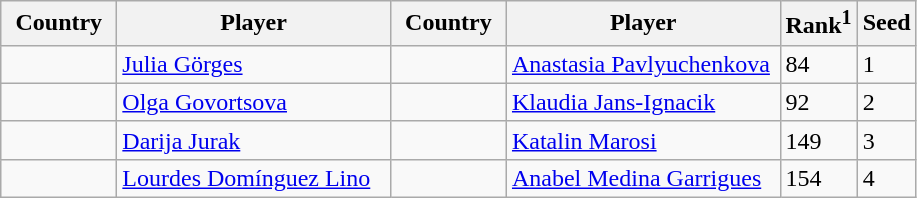<table class="sortable wikitable">
<tr>
<th width="70">Country</th>
<th width="175">Player</th>
<th width="70">Country</th>
<th width="175">Player</th>
<th>Rank<sup>1</sup></th>
<th>Seed</th>
</tr>
<tr>
<td></td>
<td><a href='#'>Julia Görges</a></td>
<td></td>
<td><a href='#'>Anastasia Pavlyuchenkova</a></td>
<td>84</td>
<td>1</td>
</tr>
<tr>
<td></td>
<td><a href='#'>Olga Govortsova</a></td>
<td></td>
<td><a href='#'>Klaudia Jans-Ignacik</a></td>
<td>92</td>
<td>2</td>
</tr>
<tr>
<td></td>
<td><a href='#'>Darija Jurak</a></td>
<td></td>
<td><a href='#'>Katalin Marosi</a></td>
<td>149</td>
<td>3</td>
</tr>
<tr>
<td></td>
<td><a href='#'>Lourdes Domínguez Lino</a></td>
<td></td>
<td><a href='#'>Anabel Medina Garrigues</a></td>
<td>154</td>
<td>4</td>
</tr>
</table>
